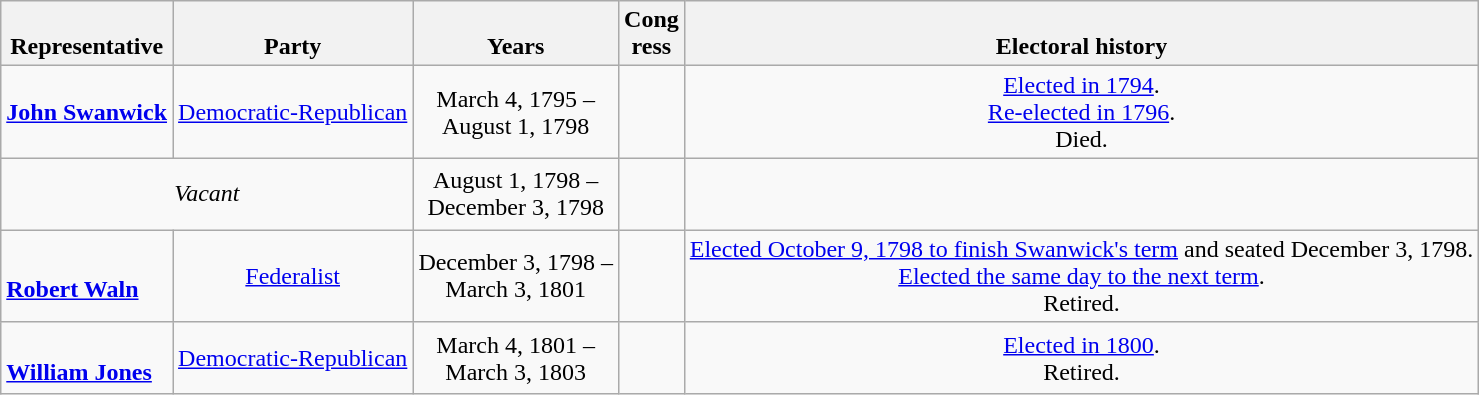<table class=wikitable style="text-align:center">
<tr valign=bottom>
<th>Representative</th>
<th>Party</th>
<th>Years</th>
<th>Cong<br>ress</th>
<th>Electoral history</th>
</tr>
<tr style="height:3em">
<td align=left><strong><a href='#'>John Swanwick</a></strong><br></td>
<td><a href='#'>Democratic-Republican</a></td>
<td nowrap>March 4, 1795 –<br>August 1, 1798</td>
<td></td>
<td><a href='#'>Elected in 1794</a>.<br><a href='#'>Re-elected in 1796</a>.<br>Died.</td>
</tr>
<tr style="height:3em">
<td colspan=2><em>Vacant</em></td>
<td nowrap>August 1, 1798 –<br>December 3, 1798</td>
<td></td>
<td></td>
</tr>
<tr style="height:3em">
<td align=left><br><strong><a href='#'>Robert Waln</a></strong><br></td>
<td><a href='#'>Federalist</a></td>
<td nowrap>December 3, 1798 –<br>March 3, 1801</td>
<td></td>
<td><a href='#'>Elected October 9, 1798 to finish Swanwick's term</a> and seated December 3, 1798.<br><a href='#'>Elected the same day to the next term</a>.<br>Retired.</td>
</tr>
<tr style="height:3em">
<td align=left><br><strong><a href='#'>William Jones</a></strong><br></td>
<td><a href='#'>Democratic-Republican</a></td>
<td nowrap>March 4, 1801 –<br>March 3, 1803</td>
<td></td>
<td><a href='#'>Elected in 1800</a>.<br>Retired.</td>
</tr>
</table>
